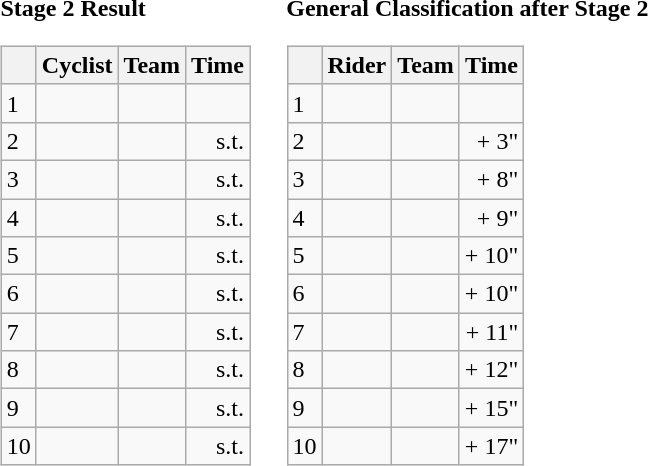<table>
<tr>
<td><strong>Stage 2 Result</strong><br><table class="wikitable">
<tr>
<th></th>
<th>Cyclist</th>
<th>Team</th>
<th>Time</th>
</tr>
<tr>
<td>1</td>
<td></td>
<td></td>
<td align="right"></td>
</tr>
<tr>
<td>2</td>
<td></td>
<td></td>
<td align="right">s.t.</td>
</tr>
<tr>
<td>3</td>
<td></td>
<td></td>
<td align="right">s.t.</td>
</tr>
<tr>
<td>4</td>
<td></td>
<td></td>
<td align="right">s.t.</td>
</tr>
<tr>
<td>5</td>
<td></td>
<td></td>
<td align="right">s.t.</td>
</tr>
<tr>
<td>6</td>
<td> </td>
<td></td>
<td align="right">s.t.</td>
</tr>
<tr>
<td>7</td>
<td></td>
<td></td>
<td align="right">s.t.</td>
</tr>
<tr>
<td>8</td>
<td></td>
<td></td>
<td align="right">s.t.</td>
</tr>
<tr>
<td>9</td>
<td></td>
<td></td>
<td align="right">s.t.</td>
</tr>
<tr>
<td>10</td>
<td></td>
<td></td>
<td align="right">s.t.</td>
</tr>
</table>
</td>
<td></td>
<td><strong>General Classification after Stage 2</strong><br><table class="wikitable">
<tr>
<th></th>
<th>Rider</th>
<th>Team</th>
<th>Time</th>
</tr>
<tr>
<td>1</td>
<td> </td>
<td></td>
<td align="right"></td>
</tr>
<tr>
<td>2</td>
<td> </td>
<td></td>
<td align="right">+ 3"</td>
</tr>
<tr>
<td>3</td>
<td></td>
<td></td>
<td align="right">+ 8"</td>
</tr>
<tr>
<td>4</td>
<td></td>
<td></td>
<td align="right">+ 9"</td>
</tr>
<tr>
<td>5</td>
<td></td>
<td></td>
<td align="right">+ 10"</td>
</tr>
<tr>
<td>6</td>
<td></td>
<td></td>
<td align="right">+ 10"</td>
</tr>
<tr>
<td>7</td>
<td></td>
<td></td>
<td align="right">+ 11"</td>
</tr>
<tr>
<td>8</td>
<td></td>
<td></td>
<td align="right">+ 12"</td>
</tr>
<tr>
<td>9</td>
<td></td>
<td></td>
<td align="right">+ 15"</td>
</tr>
<tr>
<td>10</td>
<td></td>
<td></td>
<td align="right">+ 17"</td>
</tr>
</table>
</td>
</tr>
</table>
